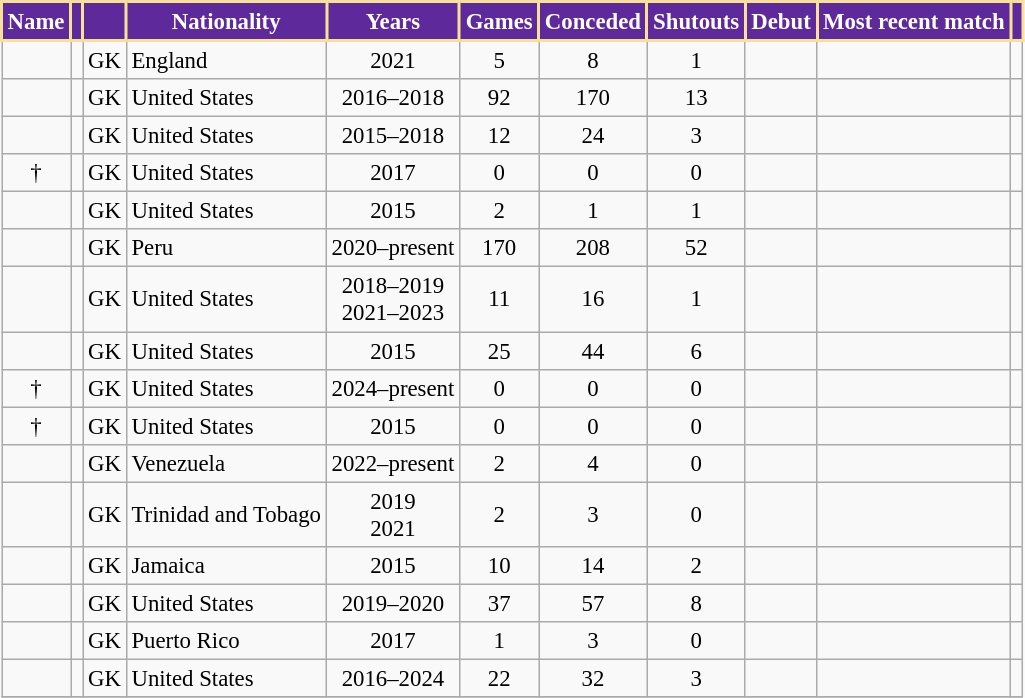<table class="wikitable sortable" style="text-align:center; font-size:95%;">
<tr>
<th style="background-color:#5E299A; color:#FFFFFF; border:2px solid #F8E196;" scope="col">Name</th>
<th style="background-color:#5E299A; color:#FFFFFF; border:2px solid #F8E196;" scope="col"></th>
<th style="background-color:#5E299A; color:#FFFFFF; border:2px solid #F8E196;" scope="col"></th>
<th style="background-color:#5E299A; color:#FFFFFF; border:2px solid #F8E196;" scope="col">Nationality</th>
<th style="background-color:#5E299A; color:#FFFFFF; border:2px solid #F8E196;" scope="col">Years</th>
<th style="background-color:#5E299A; color:#FFFFFF; border:2px solid #F8E196;" scope="col">Games</th>
<th style="background-color:#5E299A; color:#FFFFFF; border:2px solid #F8E196;" scope="col">Conceded</th>
<th style="background-color:#5E299A; color:#FFFFFF; border:2px solid #F8E196;" scope="col">Shutouts</th>
<th style="background-color:#5E299A; color:#FFFFFF; border:2px solid #F8E196;" scope="col">Debut</th>
<th style="background-color:#5E299A; color:#FFFFFF; border:2px solid #F8E196;" scope="col">Most recent match</th>
<th style="background-color:#5E299A; color:#FFFFFF; border:2px solid #F8E196;" scope="col" class="unsortable"></th>
</tr>
<tr>
<td></td>
<td></td>
<td>GK</td>
<td align="left"> England</td>
<td>2021</td>
<td>5</td>
<td>8</td>
<td>1</td>
<td></td>
<td></td>
<td></td>
</tr>
<tr>
<td></td>
<td></td>
<td>GK</td>
<td align="left"> United States</td>
<td>2016–2018</td>
<td>92</td>
<td>170</td>
<td>13</td>
<td></td>
<td></td>
<td></td>
</tr>
<tr>
<td></td>
<td></td>
<td>GK</td>
<td align="left"> United States</td>
<td>2015–2018</td>
<td>12</td>
<td>24</td>
<td>3</td>
<td></td>
<td></td>
<td></td>
</tr>
<tr>
<td> †</td>
<td></td>
<td>GK</td>
<td align="left"> United States</td>
<td>2017</td>
<td>0</td>
<td>0</td>
<td>0</td>
<td></td>
<td></td>
<td></td>
</tr>
<tr>
<td></td>
<td></td>
<td>GK</td>
<td align="left"> United States</td>
<td>2015</td>
<td>2</td>
<td>1</td>
<td>1</td>
<td></td>
<td></td>
<td></td>
</tr>
<tr>
<td></td>
<td></td>
<td>GK</td>
<td align="left"> Peru</td>
<td>2020–present</td>
<td>170</td>
<td>208</td>
<td>52</td>
<td></td>
<td></td>
<td></td>
</tr>
<tr>
<td></td>
<td></td>
<td>GK</td>
<td align="left"> United States</td>
<td>2018–2019<br>2021–2023</td>
<td>11</td>
<td>16</td>
<td>1</td>
<td></td>
<td></td>
<td></td>
</tr>
<tr>
<td></td>
<td></td>
<td>GK</td>
<td align="left"> United States</td>
<td>2015</td>
<td>25</td>
<td>44</td>
<td>6</td>
<td></td>
<td></td>
<td></td>
</tr>
<tr>
<td> †</td>
<td></td>
<td>GK</td>
<td align="left"> United States</td>
<td>2024–present</td>
<td>0</td>
<td>0</td>
<td>0</td>
<td></td>
<td></td>
<td></td>
</tr>
<tr>
<td> †</td>
<td></td>
<td>GK</td>
<td align="left"> United States</td>
<td>2015</td>
<td>0</td>
<td>0</td>
<td>0</td>
<td></td>
<td></td>
<td></td>
</tr>
<tr>
<td><strong></strong></td>
<td></td>
<td>GK</td>
<td align="left"> Venezuela</td>
<td>2022–present</td>
<td>2</td>
<td>4</td>
<td>0</td>
<td></td>
<td></td>
<td></td>
</tr>
<tr>
<td></td>
<td></td>
<td>GK</td>
<td align="left"> Trinidad and Tobago</td>
<td>2019<br>2021</td>
<td>2</td>
<td>3</td>
<td>0</td>
<td></td>
<td></td>
<td></td>
</tr>
<tr>
<td></td>
<td></td>
<td>GK</td>
<td align="left"> Jamaica</td>
<td>2015</td>
<td>10</td>
<td>14</td>
<td>2</td>
<td></td>
<td></td>
<td></td>
</tr>
<tr>
<td></td>
<td></td>
<td>GK</td>
<td align="left"> United States</td>
<td>2019–2020</td>
<td>37</td>
<td>57</td>
<td>8</td>
<td></td>
<td></td>
<td></td>
</tr>
<tr>
<td></td>
<td></td>
<td>GK</td>
<td align="left"> Puerto Rico</td>
<td>2017</td>
<td>1</td>
<td>3</td>
<td>0</td>
<td></td>
<td></td>
<td></td>
</tr>
<tr>
<td></td>
<td></td>
<td>GK</td>
<td align="left"> United States</td>
<td>2016–2024</td>
<td>22</td>
<td>32</td>
<td>3</td>
<td></td>
<td></td>
<td></td>
</tr>
<tr>
</tr>
</table>
